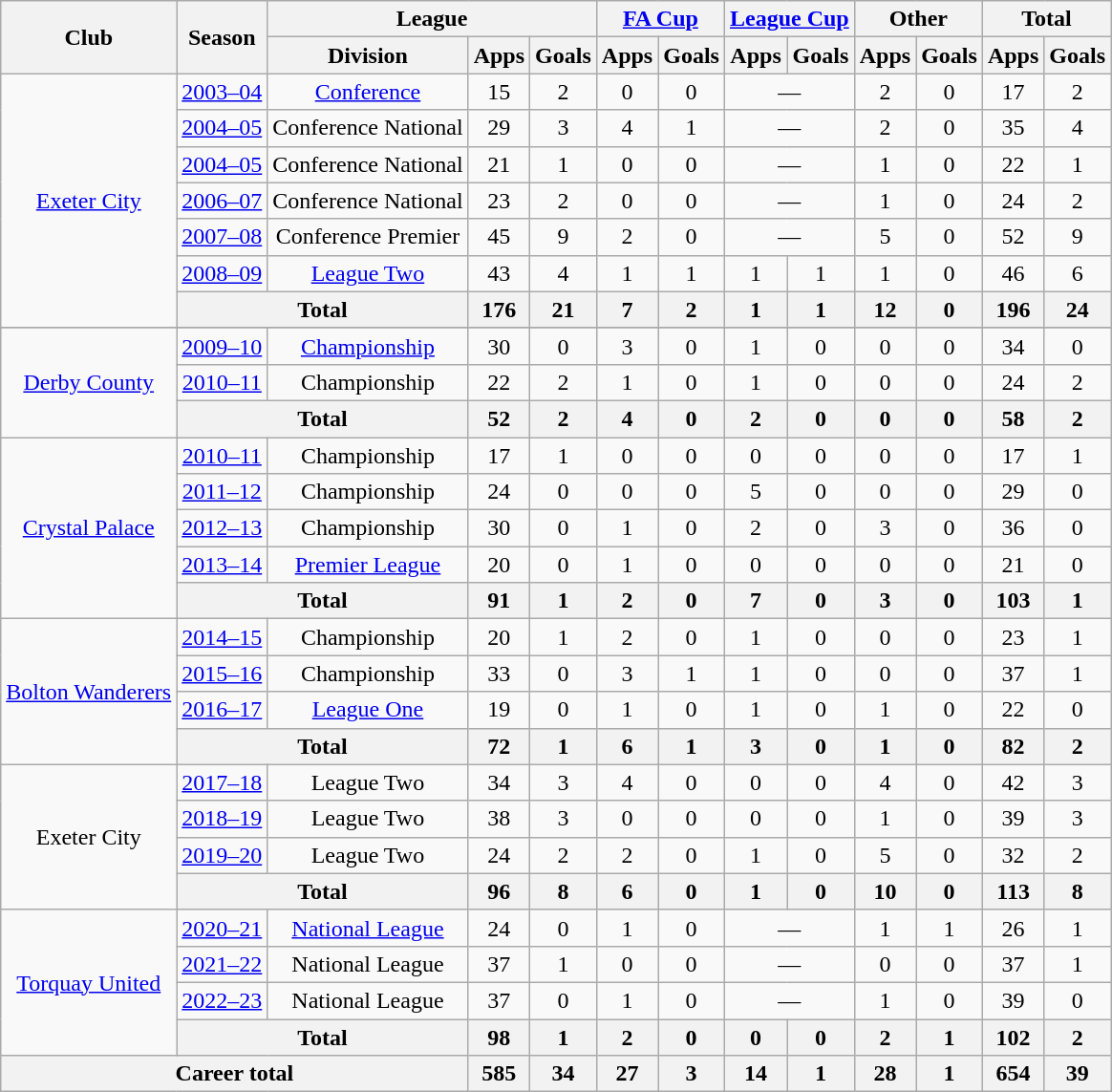<table class="wikitable" style="text-align: center;">
<tr>
<th rowspan="2">Club</th>
<th rowspan="2">Season</th>
<th colspan="3">League</th>
<th colspan="2"><a href='#'>FA Cup</a></th>
<th colspan="2"><a href='#'>League Cup</a></th>
<th colspan="2">Other</th>
<th colspan="2">Total</th>
</tr>
<tr>
<th>Division</th>
<th>Apps</th>
<th>Goals</th>
<th>Apps</th>
<th>Goals</th>
<th>Apps</th>
<th>Goals</th>
<th>Apps</th>
<th>Goals</th>
<th>Apps</th>
<th>Goals</th>
</tr>
<tr>
<td rowspan="7" valign="centre"><a href='#'>Exeter City</a></td>
<td><a href='#'>2003–04</a></td>
<td><a href='#'>Conference</a></td>
<td>15</td>
<td>2</td>
<td>0</td>
<td>0</td>
<td colspan="2">—</td>
<td>2</td>
<td>0</td>
<td>17</td>
<td>2</td>
</tr>
<tr>
<td><a href='#'>2004–05</a></td>
<td>Conference National</td>
<td>29</td>
<td>3</td>
<td>4</td>
<td>1</td>
<td colspan="2">—</td>
<td>2</td>
<td>0</td>
<td>35</td>
<td>4</td>
</tr>
<tr>
<td><a href='#'>2004–05</a></td>
<td>Conference National</td>
<td>21</td>
<td>1</td>
<td>0</td>
<td>0</td>
<td colspan="2">—</td>
<td>1</td>
<td>0</td>
<td>22</td>
<td>1</td>
</tr>
<tr>
<td><a href='#'>2006–07</a></td>
<td>Conference National</td>
<td>23</td>
<td>2</td>
<td>0</td>
<td>0</td>
<td colspan="2">—</td>
<td>1</td>
<td>0</td>
<td>24</td>
<td>2</td>
</tr>
<tr>
<td><a href='#'>2007–08</a></td>
<td>Conference Premier</td>
<td>45</td>
<td>9</td>
<td>2</td>
<td>0</td>
<td colspan="2">—</td>
<td>5</td>
<td>0</td>
<td>52</td>
<td>9</td>
</tr>
<tr>
<td><a href='#'>2008–09</a></td>
<td><a href='#'>League Two</a></td>
<td>43</td>
<td>4</td>
<td>1</td>
<td>1</td>
<td>1</td>
<td>1</td>
<td>1</td>
<td>0</td>
<td>46</td>
<td>6</td>
</tr>
<tr>
<th colspan="2">Total</th>
<th>176</th>
<th>21</th>
<th>7</th>
<th>2</th>
<th>1</th>
<th>1</th>
<th>12</th>
<th>0</th>
<th>196</th>
<th>24</th>
</tr>
<tr>
</tr>
<tr>
<td rowspan="3" valign="centre"><a href='#'>Derby County</a></td>
<td><a href='#'>2009–10</a></td>
<td><a href='#'>Championship</a></td>
<td>30</td>
<td>0</td>
<td>3</td>
<td>0</td>
<td>1</td>
<td>0</td>
<td>0</td>
<td>0</td>
<td>34</td>
<td>0</td>
</tr>
<tr>
<td><a href='#'>2010–11</a></td>
<td>Championship</td>
<td>22</td>
<td>2</td>
<td>1</td>
<td>0</td>
<td>1</td>
<td>0</td>
<td>0</td>
<td>0</td>
<td>24</td>
<td>2</td>
</tr>
<tr>
<th colspan="2">Total</th>
<th>52</th>
<th>2</th>
<th>4</th>
<th>0</th>
<th>2</th>
<th>0</th>
<th>0</th>
<th>0</th>
<th>58</th>
<th>2</th>
</tr>
<tr>
<td rowspan="5" valign="centre"><a href='#'>Crystal Palace</a></td>
<td><a href='#'>2010–11</a></td>
<td>Championship</td>
<td>17</td>
<td>1</td>
<td>0</td>
<td>0</td>
<td>0</td>
<td>0</td>
<td>0</td>
<td>0</td>
<td>17</td>
<td>1</td>
</tr>
<tr>
<td><a href='#'>2011–12</a></td>
<td>Championship</td>
<td>24</td>
<td>0</td>
<td>0</td>
<td>0</td>
<td>5</td>
<td>0</td>
<td>0</td>
<td>0</td>
<td>29</td>
<td>0</td>
</tr>
<tr>
<td><a href='#'>2012–13</a></td>
<td>Championship</td>
<td>30</td>
<td>0</td>
<td>1</td>
<td>0</td>
<td>2</td>
<td>0</td>
<td>3</td>
<td>0</td>
<td>36</td>
<td>0</td>
</tr>
<tr>
<td><a href='#'>2013–14</a></td>
<td><a href='#'>Premier League</a></td>
<td>20</td>
<td>0</td>
<td>1</td>
<td>0</td>
<td>0</td>
<td>0</td>
<td>0</td>
<td>0</td>
<td>21</td>
<td>0</td>
</tr>
<tr>
<th colspan="2">Total</th>
<th>91</th>
<th>1</th>
<th>2</th>
<th>0</th>
<th>7</th>
<th>0</th>
<th>3</th>
<th>0</th>
<th>103</th>
<th>1</th>
</tr>
<tr>
<td rowspan="4" valign="centre"><a href='#'>Bolton Wanderers</a></td>
<td><a href='#'>2014–15</a></td>
<td>Championship</td>
<td>20</td>
<td>1</td>
<td>2</td>
<td>0</td>
<td>1</td>
<td>0</td>
<td>0</td>
<td>0</td>
<td>23</td>
<td>1</td>
</tr>
<tr>
<td><a href='#'>2015–16</a></td>
<td>Championship</td>
<td>33</td>
<td>0</td>
<td>3</td>
<td>1</td>
<td>1</td>
<td>0</td>
<td>0</td>
<td>0</td>
<td>37</td>
<td>1</td>
</tr>
<tr>
<td><a href='#'>2016–17</a></td>
<td><a href='#'>League One</a></td>
<td>19</td>
<td>0</td>
<td>1</td>
<td>0</td>
<td>1</td>
<td>0</td>
<td>1</td>
<td>0</td>
<td>22</td>
<td>0</td>
</tr>
<tr>
<th colspan="2">Total</th>
<th>72</th>
<th>1</th>
<th>6</th>
<th>1</th>
<th>3</th>
<th>0</th>
<th>1</th>
<th>0</th>
<th>82</th>
<th>2</th>
</tr>
<tr>
<td rowspan="4">Exeter City</td>
<td><a href='#'>2017–18</a></td>
<td>League Two</td>
<td>34</td>
<td>3</td>
<td>4</td>
<td>0</td>
<td>0</td>
<td>0</td>
<td>4</td>
<td>0</td>
<td>42</td>
<td>3</td>
</tr>
<tr>
<td><a href='#'>2018–19</a></td>
<td>League Two</td>
<td>38</td>
<td>3</td>
<td>0</td>
<td>0</td>
<td>0</td>
<td>0</td>
<td>1</td>
<td>0</td>
<td>39</td>
<td>3</td>
</tr>
<tr>
<td><a href='#'>2019–20</a></td>
<td>League Two</td>
<td>24</td>
<td>2</td>
<td>2</td>
<td>0</td>
<td>1</td>
<td>0</td>
<td>5</td>
<td>0</td>
<td>32</td>
<td>2</td>
</tr>
<tr>
<th colspan="2">Total</th>
<th>96</th>
<th>8</th>
<th>6</th>
<th>0</th>
<th>1</th>
<th>0</th>
<th>10</th>
<th>0</th>
<th>113</th>
<th>8</th>
</tr>
<tr>
<td rowspan="4"><a href='#'>Torquay United</a></td>
<td><a href='#'>2020–21</a></td>
<td><a href='#'>National League</a></td>
<td>24</td>
<td>0</td>
<td>1</td>
<td>0</td>
<td colspan="2">—</td>
<td>1</td>
<td>1</td>
<td>26</td>
<td>1</td>
</tr>
<tr>
<td><a href='#'>2021–22</a></td>
<td>National League</td>
<td>37</td>
<td>1</td>
<td>0</td>
<td>0</td>
<td colspan="2">—</td>
<td>0</td>
<td>0</td>
<td>37</td>
<td>1</td>
</tr>
<tr>
<td><a href='#'>2022–23</a></td>
<td>National League</td>
<td>37</td>
<td>0</td>
<td>1</td>
<td>0</td>
<td colspan="2">—</td>
<td>1</td>
<td>0</td>
<td>39</td>
<td>0</td>
</tr>
<tr>
<th colspan="2">Total</th>
<th>98</th>
<th>1</th>
<th>2</th>
<th>0</th>
<th>0</th>
<th>0</th>
<th>2</th>
<th>1</th>
<th>102</th>
<th>2</th>
</tr>
<tr>
<th colspan="3">Career total</th>
<th>585</th>
<th>34</th>
<th>27</th>
<th>3</th>
<th>14</th>
<th>1</th>
<th>28</th>
<th>1</th>
<th>654</th>
<th>39</th>
</tr>
</table>
